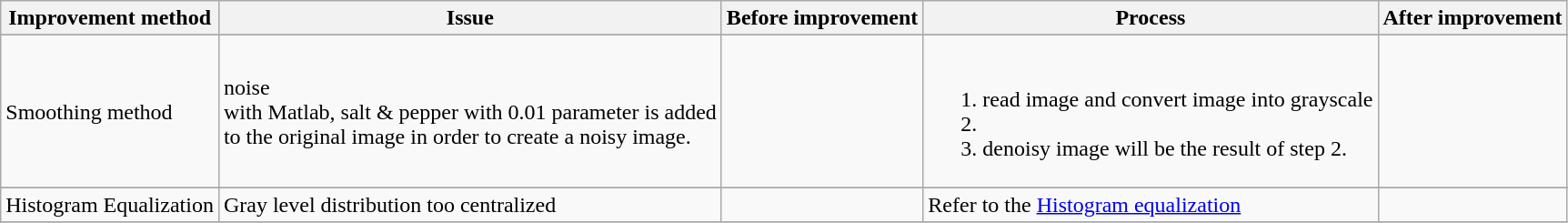<table class="wikitable">
<tr>
<th>Improvement method</th>
<th>Issue</th>
<th>Before improvement</th>
<th>Process</th>
<th>After improvement</th>
</tr>
<tr>
</tr>
<tr>
<td>Smoothing method</td>
<td>noise<br>with Matlab, salt & pepper with 0.01 parameter is added<br> to the original image in order to create a noisy image.</td>
<td></td>
<td><br><ol><li>read image and convert image into grayscale</li><li></li><li>denoisy image will be the result of step 2.</li></ol></td>
<td></td>
</tr>
<tr>
</tr>
<tr>
<td>Histogram Equalization</td>
<td>Gray level distribution too centralized</td>
<td></td>
<td>Refer to the <a href='#'>Histogram equalization</a></td>
<td></td>
</tr>
<tr>
</tr>
</table>
